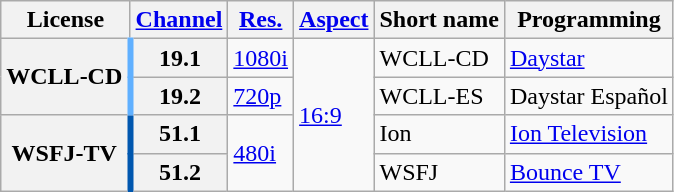<table class="wikitable">
<tr>
<th>License</th>
<th><a href='#'>Channel</a></th>
<th><a href='#'>Res.</a></th>
<th><a href='#'>Aspect</a></th>
<th>Short name</th>
<th>Programming</th>
</tr>
<tr>
<th rowspan = "2" scope = "row" style="border-right: 4px solid #60B0FF;">WCLL-CD</th>
<th scope = "row">19.1</th>
<td><a href='#'>1080i</a></td>
<td rowspan=4><a href='#'>16:9</a></td>
<td>WCLL-CD</td>
<td><a href='#'>Daystar</a></td>
</tr>
<tr>
<th scope = "row">19.2</th>
<td><a href='#'>720p</a></td>
<td>WCLL-ES</td>
<td>Daystar Español</td>
</tr>
<tr>
<th rowspan = "2" scope = "row" style="border-right: 4px solid #0057AF;">WSFJ-TV</th>
<th scope = "row">51.1</th>
<td rowspan=2><a href='#'>480i</a></td>
<td>Ion</td>
<td><a href='#'>Ion Television</a></td>
</tr>
<tr>
<th scope = "row">51.2</th>
<td>WSFJ</td>
<td><a href='#'>Bounce TV</a></td>
</tr>
</table>
